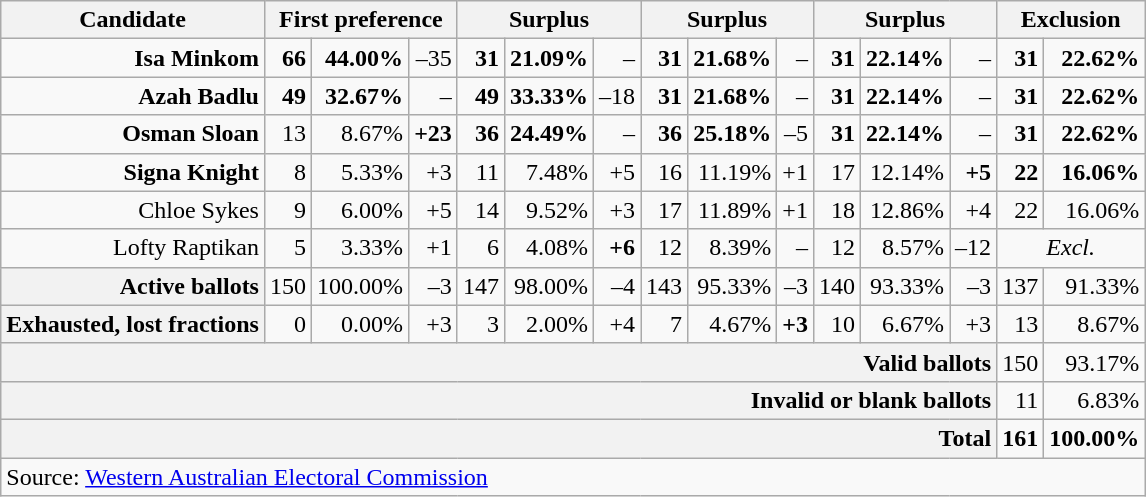<table class=wikitable style=text-align:right>
<tr>
<th>Candidate</th>
<th colspan=3>First preference</th>
<th colspan=3>Surplus</th>
<th colspan=3>Surplus</th>
<th colspan=3>Surplus</th>
<th colspan=2>Exclusion</th>
</tr>
<tr>
<td><strong>Isa Minkom</strong></td>
<td><strong>66</strong></td>
<td><strong>44.00%</strong></td>
<td>–35</td>
<td><strong>31</strong></td>
<td><strong>21.09%</strong></td>
<td>–</td>
<td><strong>31</strong></td>
<td><strong>21.68%</strong></td>
<td>–</td>
<td><strong>31</strong></td>
<td><strong>22.14%</strong></td>
<td>–</td>
<td><strong>31</strong></td>
<td><strong>22.62%</strong></td>
</tr>
<tr>
<td><strong>Azah Badlu</strong></td>
<td><strong>49</strong></td>
<td><strong>32.67%</strong></td>
<td>–</td>
<td><strong>49</strong></td>
<td><strong>33.33%</strong></td>
<td>–18</td>
<td><strong>31</strong></td>
<td><strong>21.68%</strong></td>
<td>–</td>
<td><strong>31</strong></td>
<td><strong>22.14%</strong></td>
<td>–</td>
<td><strong>31</strong></td>
<td><strong>22.62%</strong></td>
</tr>
<tr>
<td><strong>Osman Sloan</strong></td>
<td>13</td>
<td>8.67%</td>
<td><strong>+23</strong></td>
<td><strong>36</strong></td>
<td><strong>24.49%</strong></td>
<td>–</td>
<td><strong>36</strong></td>
<td><strong>25.18%</strong></td>
<td>–5</td>
<td><strong>31</strong></td>
<td><strong>22.14%</strong></td>
<td>–</td>
<td><strong>31</strong></td>
<td><strong>22.62%</strong></td>
</tr>
<tr>
<td><strong>Signa Knight</strong></td>
<td>8</td>
<td>5.33%</td>
<td>+3</td>
<td>11</td>
<td>7.48%</td>
<td>+5</td>
<td>16</td>
<td>11.19%</td>
<td>+1</td>
<td>17</td>
<td>12.14%</td>
<td><strong>+5</strong></td>
<td><strong>22</strong></td>
<td><strong>16.06%</strong></td>
</tr>
<tr>
<td>Chloe Sykes</td>
<td>9</td>
<td>6.00%</td>
<td>+5</td>
<td>14</td>
<td>9.52%</td>
<td>+3</td>
<td>17</td>
<td>11.89%</td>
<td>+1</td>
<td>18</td>
<td>12.86%</td>
<td>+4</td>
<td>22</td>
<td>16.06%</td>
</tr>
<tr>
<td>Lofty Raptikan</td>
<td>5</td>
<td>3.33%</td>
<td>+1</td>
<td>6</td>
<td>4.08%</td>
<td><strong>+6</strong></td>
<td>12</td>
<td>8.39%</td>
<td>–</td>
<td>12</td>
<td>8.57%</td>
<td>–12</td>
<td colspan=2 style=text-align:center><em>Excl.</em></td>
</tr>
<tr>
<th style=text-align:right>Active ballots</th>
<td>150</td>
<td>100.00%</td>
<td>–3</td>
<td>147</td>
<td>98.00%</td>
<td>–4</td>
<td>143</td>
<td>95.33%</td>
<td>–3</td>
<td>140</td>
<td>93.33%</td>
<td>–3</td>
<td>137</td>
<td>91.33%</td>
</tr>
<tr>
<th style=text-align:right>Exhausted, lost fractions</th>
<td>0</td>
<td>0.00%</td>
<td>+3</td>
<td>3</td>
<td>2.00%</td>
<td>+4</td>
<td>7</td>
<td>4.67%</td>
<td><strong>+3</strong></td>
<td>10</td>
<td>6.67%</td>
<td>+3</td>
<td>13</td>
<td>8.67%</td>
</tr>
<tr>
<th style=text-align:right colspan=13>Valid ballots</th>
<td>150</td>
<td>93.17%</td>
</tr>
<tr>
<th style=text-align:right colspan=13>Invalid or blank ballots</th>
<td>11</td>
<td>6.83%</td>
</tr>
<tr>
<th style=text-align:right colspan=13>Total</th>
<td><strong>161</strong></td>
<td><strong>100.00%</strong></td>
</tr>
<tr>
<td align=left colspan=15>Source: <a href='#'>Western Australian Electoral Commission</a></td>
</tr>
</table>
